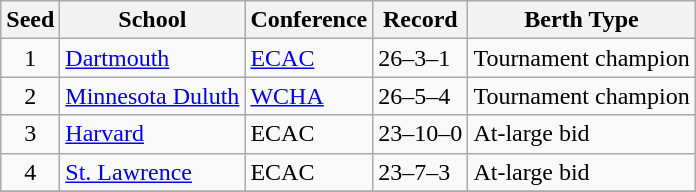<table class="wikitable">
<tr>
<th>Seed</th>
<th>School</th>
<th>Conference</th>
<th>Record</th>
<th>Berth Type</th>
</tr>
<tr>
<td align=center>1</td>
<td><a href='#'>Dartmouth</a></td>
<td><a href='#'>ECAC</a></td>
<td>26–3–1</td>
<td>Tournament champion</td>
</tr>
<tr>
<td align=center>2</td>
<td><a href='#'>Minnesota Duluth</a></td>
<td><a href='#'>WCHA</a></td>
<td>26–5–4</td>
<td>Tournament champion</td>
</tr>
<tr>
<td align=center>3</td>
<td><a href='#'>Harvard</a></td>
<td>ECAC</td>
<td>23–10–0</td>
<td>At-large bid</td>
</tr>
<tr>
<td align=center>4</td>
<td><a href='#'>St. Lawrence</a></td>
<td>ECAC</td>
<td>23–7–3</td>
<td>At-large bid</td>
</tr>
<tr>
</tr>
</table>
